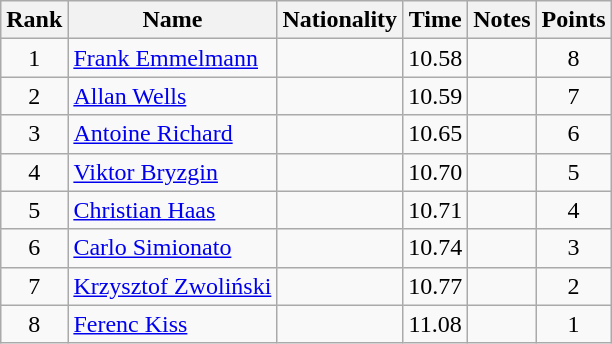<table class="wikitable sortable" style="text-align:center">
<tr>
<th>Rank</th>
<th>Name</th>
<th>Nationality</th>
<th>Time</th>
<th>Notes</th>
<th>Points</th>
</tr>
<tr>
<td>1</td>
<td align=left><a href='#'>Frank Emmelmann</a></td>
<td align=left></td>
<td>10.58</td>
<td></td>
<td>8</td>
</tr>
<tr>
<td>2</td>
<td align=left><a href='#'>Allan Wells</a></td>
<td align=left></td>
<td>10.59</td>
<td></td>
<td>7</td>
</tr>
<tr>
<td>3</td>
<td align=left><a href='#'>Antoine Richard</a></td>
<td align=left></td>
<td>10.65</td>
<td></td>
<td>6</td>
</tr>
<tr>
<td>4</td>
<td align=left><a href='#'>Viktor Bryzgin</a></td>
<td align=left></td>
<td>10.70</td>
<td></td>
<td>5</td>
</tr>
<tr>
<td>5</td>
<td align=left><a href='#'>Christian Haas</a></td>
<td align=left></td>
<td>10.71</td>
<td></td>
<td>4</td>
</tr>
<tr>
<td>6</td>
<td align=left><a href='#'>Carlo Simionato</a></td>
<td align=left></td>
<td>10.74</td>
<td></td>
<td>3</td>
</tr>
<tr>
<td>7</td>
<td align=left><a href='#'>Krzysztof Zwoliński</a></td>
<td align=left></td>
<td>10.77</td>
<td></td>
<td>2</td>
</tr>
<tr>
<td>8</td>
<td align=left><a href='#'>Ferenc Kiss</a></td>
<td align=left></td>
<td>11.08</td>
<td></td>
<td>1</td>
</tr>
</table>
